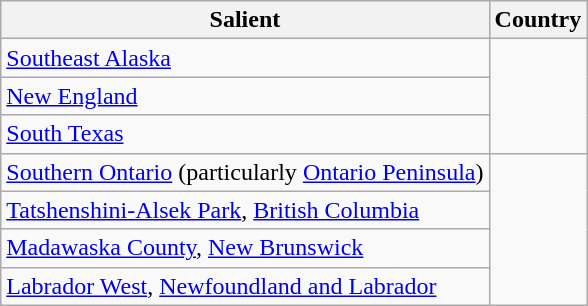<table class="wikitable sortable">
<tr>
<th>Salient</th>
<th>Country</th>
</tr>
<tr>
<td><a href='#'>Southeast Alaska</a></td>
<td rowspan="3"></td>
</tr>
<tr>
<td><a href='#'>New England</a></td>
</tr>
<tr>
<td><a href='#'>South Texas</a></td>
</tr>
<tr>
<td><a href='#'>Southern Ontario</a> (particularly <a href='#'>Ontario Peninsula</a>)</td>
<td rowspan="4"></td>
</tr>
<tr>
<td><a href='#'>Tatshenshini-Alsek Park</a>, <a href='#'>British Columbia</a></td>
</tr>
<tr>
<td><a href='#'>Madawaska County</a>, <a href='#'>New Brunswick</a></td>
</tr>
<tr>
<td><a href='#'>Labrador West</a>, <a href='#'>Newfoundland and Labrador</a></td>
</tr>
</table>
